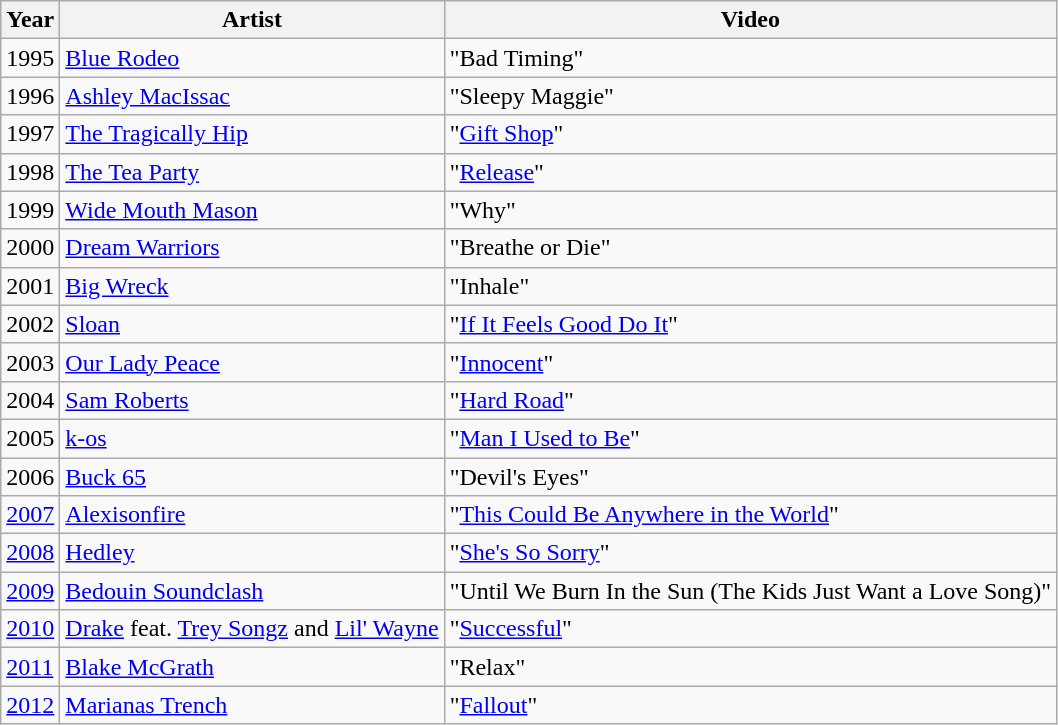<table class="wikitable">
<tr>
<th>Year</th>
<th>Artist</th>
<th>Video</th>
</tr>
<tr>
<td>1995</td>
<td><a href='#'>Blue Rodeo</a></td>
<td>"Bad Timing"</td>
</tr>
<tr>
<td>1996</td>
<td><a href='#'>Ashley MacIssac</a></td>
<td>"Sleepy Maggie"</td>
</tr>
<tr>
<td>1997</td>
<td><a href='#'>The Tragically Hip</a></td>
<td>"<a href='#'>Gift Shop</a>"</td>
</tr>
<tr>
<td>1998</td>
<td><a href='#'>The Tea Party</a></td>
<td>"<a href='#'>Release</a>"</td>
</tr>
<tr>
<td>1999</td>
<td><a href='#'>Wide Mouth Mason</a></td>
<td>"Why"</td>
</tr>
<tr>
<td>2000</td>
<td><a href='#'>Dream Warriors</a></td>
<td>"Breathe or Die"</td>
</tr>
<tr>
<td>2001</td>
<td><a href='#'>Big Wreck</a></td>
<td>"Inhale"</td>
</tr>
<tr>
<td>2002</td>
<td><a href='#'>Sloan</a></td>
<td>"<a href='#'>If It Feels Good Do It</a>"</td>
</tr>
<tr>
<td>2003</td>
<td><a href='#'>Our Lady Peace</a></td>
<td>"<a href='#'>Innocent</a>"</td>
</tr>
<tr>
<td>2004</td>
<td><a href='#'>Sam Roberts</a></td>
<td>"<a href='#'>Hard Road</a>"</td>
</tr>
<tr>
<td>2005</td>
<td><a href='#'>k-os</a></td>
<td>"<a href='#'>Man I Used to Be</a>"</td>
</tr>
<tr>
<td>2006</td>
<td><a href='#'>Buck 65</a></td>
<td>"Devil's Eyes"</td>
</tr>
<tr>
<td><a href='#'>2007</a></td>
<td><a href='#'>Alexisonfire</a></td>
<td>"<a href='#'>This Could Be Anywhere in the World</a>"</td>
</tr>
<tr>
<td><a href='#'>2008</a></td>
<td><a href='#'>Hedley</a></td>
<td>"<a href='#'>She's So Sorry</a>"</td>
</tr>
<tr>
<td><a href='#'>2009</a></td>
<td><a href='#'>Bedouin Soundclash</a></td>
<td>"Until We Burn In the Sun (The Kids Just Want a Love Song)"</td>
</tr>
<tr>
<td><a href='#'>2010</a></td>
<td><a href='#'>Drake</a> feat. <a href='#'>Trey Songz</a> and <a href='#'>Lil' Wayne</a></td>
<td>"<a href='#'>Successful</a>"</td>
</tr>
<tr>
<td><a href='#'>2011</a></td>
<td><a href='#'>Blake McGrath</a></td>
<td>"Relax"</td>
</tr>
<tr>
<td><a href='#'>2012</a></td>
<td><a href='#'>Marianas Trench</a></td>
<td>"<a href='#'>Fallout</a>"</td>
</tr>
</table>
